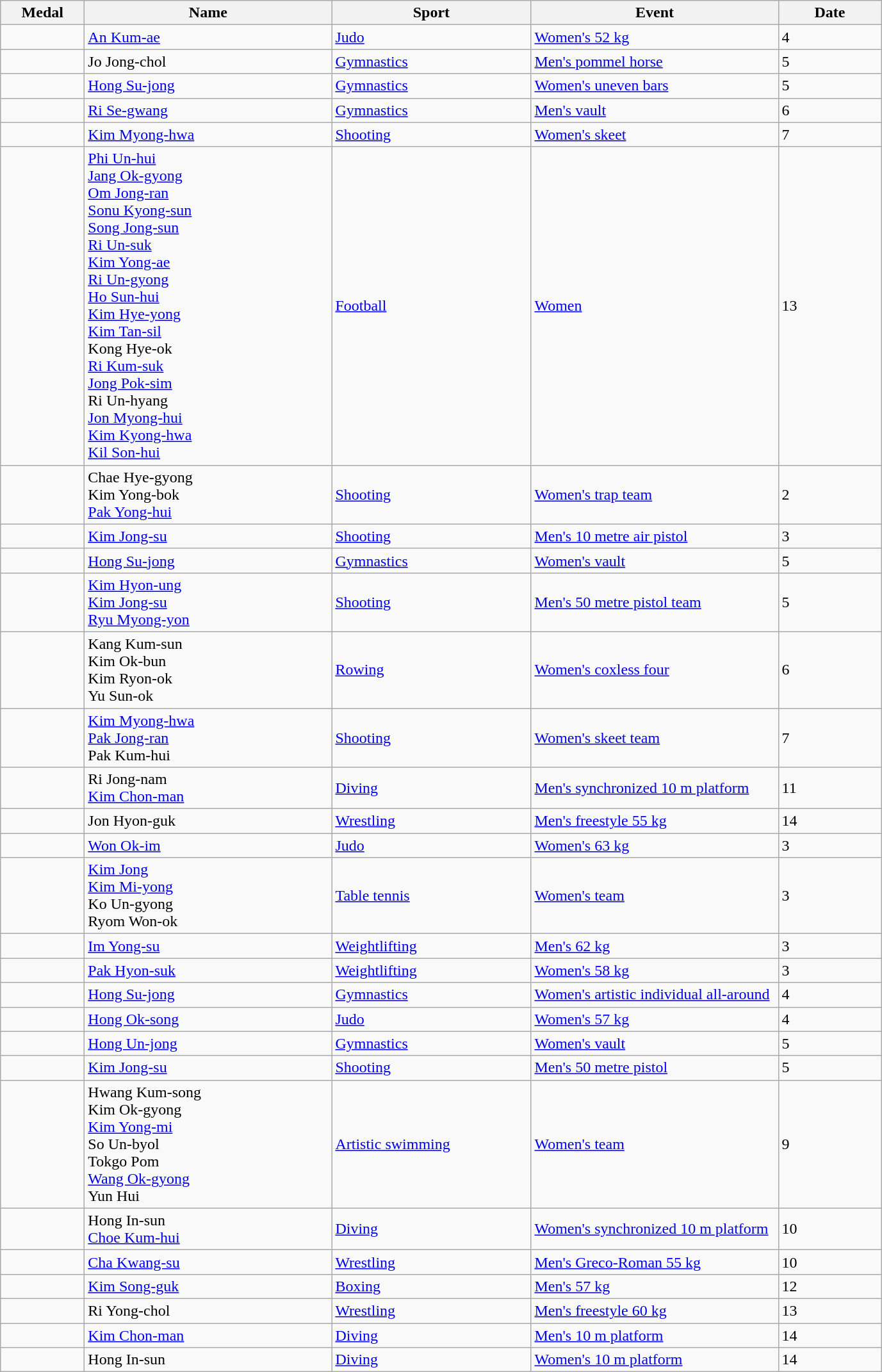<table class="wikitable sortable" style="font-size:100%">
<tr>
<th width="80">Medal</th>
<th width="250">Name</th>
<th width="200">Sport</th>
<th width="250">Event</th>
<th width="100">Date</th>
</tr>
<tr>
<td></td>
<td><a href='#'>An Kum-ae</a></td>
<td><a href='#'>Judo</a></td>
<td><a href='#'>Women's 52 kg</a></td>
<td>4</td>
</tr>
<tr>
<td></td>
<td>Jo Jong-chol</td>
<td><a href='#'>Gymnastics</a></td>
<td><a href='#'>Men's pommel horse</a></td>
<td>5</td>
</tr>
<tr>
<td></td>
<td><a href='#'>Hong Su-jong</a></td>
<td><a href='#'>Gymnastics</a></td>
<td><a href='#'>Women's uneven bars</a></td>
<td>5</td>
</tr>
<tr>
<td></td>
<td><a href='#'>Ri Se-gwang</a></td>
<td><a href='#'>Gymnastics</a></td>
<td><a href='#'>Men's vault</a></td>
<td>6</td>
</tr>
<tr>
<td></td>
<td><a href='#'>Kim Myong-hwa</a></td>
<td><a href='#'>Shooting</a></td>
<td><a href='#'>Women's skeet</a></td>
<td>7</td>
</tr>
<tr>
<td></td>
<td><a href='#'>Phi Un-hui</a><br><a href='#'>Jang Ok-gyong</a><br><a href='#'>Om Jong-ran</a><br><a href='#'>Sonu Kyong-sun</a><br><a href='#'>Song Jong-sun</a><br><a href='#'>Ri Un-suk</a><br><a href='#'>Kim Yong-ae</a><br><a href='#'>Ri Un-gyong</a><br><a href='#'>Ho Sun-hui</a><br><a href='#'>Kim Hye-yong</a><br><a href='#'>Kim Tan-sil</a><br>Kong Hye-ok<br><a href='#'>Ri Kum-suk</a><br><a href='#'>Jong Pok-sim</a><br>Ri Un-hyang<br><a href='#'>Jon Myong-hui</a><br><a href='#'>Kim Kyong-hwa</a><br><a href='#'>Kil Son-hui</a></td>
<td><a href='#'>Football</a></td>
<td><a href='#'>Women</a></td>
<td>13</td>
</tr>
<tr>
<td></td>
<td>Chae Hye-gyong<br>Kim Yong-bok<br><a href='#'>Pak Yong-hui</a></td>
<td><a href='#'>Shooting</a></td>
<td><a href='#'>Women's trap team</a></td>
<td>2</td>
</tr>
<tr>
<td></td>
<td><a href='#'>Kim Jong-su</a></td>
<td><a href='#'>Shooting</a></td>
<td><a href='#'>Men's 10 metre air pistol</a></td>
<td>3</td>
</tr>
<tr>
<td></td>
<td><a href='#'>Hong Su-jong</a></td>
<td><a href='#'>Gymnastics</a></td>
<td><a href='#'>Women's vault</a></td>
<td>5</td>
</tr>
<tr>
<td></td>
<td><a href='#'>Kim Hyon-ung</a><br><a href='#'>Kim Jong-su</a><br><a href='#'>Ryu Myong-yon</a></td>
<td><a href='#'>Shooting</a></td>
<td><a href='#'>Men's 50 metre pistol team</a></td>
<td>5</td>
</tr>
<tr>
<td></td>
<td>Kang Kum-sun<br>Kim Ok-bun<br>Kim Ryon-ok<br>Yu Sun-ok</td>
<td><a href='#'>Rowing</a></td>
<td><a href='#'>Women's coxless four</a></td>
<td>6</td>
</tr>
<tr>
<td></td>
<td><a href='#'>Kim Myong-hwa</a><br><a href='#'>Pak Jong-ran</a><br>Pak Kum-hui</td>
<td><a href='#'>Shooting</a></td>
<td><a href='#'>Women's skeet team</a></td>
<td>7</td>
</tr>
<tr>
<td></td>
<td>Ri Jong-nam<br><a href='#'>Kim Chon-man</a></td>
<td><a href='#'>Diving</a></td>
<td><a href='#'>Men's synchronized 10 m platform</a></td>
<td>11</td>
</tr>
<tr>
<td></td>
<td>Jon Hyon-guk</td>
<td><a href='#'>Wrestling</a></td>
<td><a href='#'>Men's freestyle 55 kg</a></td>
<td>14</td>
</tr>
<tr>
<td></td>
<td><a href='#'>Won Ok-im</a></td>
<td><a href='#'>Judo</a></td>
<td><a href='#'>Women's 63 kg</a></td>
<td>3</td>
</tr>
<tr>
<td></td>
<td><a href='#'>Kim Jong</a><br><a href='#'>Kim Mi-yong</a><br>Ko Un-gyong<br>Ryom Won-ok</td>
<td><a href='#'>Table tennis</a></td>
<td><a href='#'>Women's team</a></td>
<td>3</td>
</tr>
<tr>
<td></td>
<td><a href='#'>Im Yong-su</a></td>
<td><a href='#'>Weightlifting</a></td>
<td><a href='#'>Men's 62 kg</a></td>
<td>3</td>
</tr>
<tr>
<td></td>
<td><a href='#'>Pak Hyon-suk</a></td>
<td><a href='#'>Weightlifting</a></td>
<td><a href='#'>Women's 58 kg</a></td>
<td>3</td>
</tr>
<tr>
<td></td>
<td><a href='#'>Hong Su-jong</a></td>
<td><a href='#'>Gymnastics</a></td>
<td><a href='#'>Women's artistic individual all-around</a></td>
<td>4</td>
</tr>
<tr>
<td></td>
<td><a href='#'>Hong Ok-song</a></td>
<td><a href='#'>Judo</a></td>
<td><a href='#'>Women's 57 kg</a></td>
<td>4</td>
</tr>
<tr>
<td></td>
<td><a href='#'>Hong Un-jong</a></td>
<td><a href='#'>Gymnastics</a></td>
<td><a href='#'>Women's vault</a></td>
<td>5</td>
</tr>
<tr>
<td></td>
<td><a href='#'>Kim Jong-su</a></td>
<td><a href='#'>Shooting</a></td>
<td><a href='#'>Men's 50 metre pistol</a></td>
<td>5</td>
</tr>
<tr>
<td></td>
<td>Hwang Kum-song<br>Kim Ok-gyong<br><a href='#'>Kim Yong-mi</a><br>So Un-byol<br>Tokgo Pom<br><a href='#'>Wang Ok-gyong</a><br>Yun Hui</td>
<td><a href='#'>Artistic swimming</a></td>
<td><a href='#'>Women's team</a></td>
<td>9</td>
</tr>
<tr>
<td></td>
<td>Hong In-sun<br><a href='#'>Choe Kum-hui</a></td>
<td><a href='#'>Diving</a></td>
<td><a href='#'>Women's synchronized 10 m platform</a></td>
<td>10</td>
</tr>
<tr>
<td></td>
<td><a href='#'>Cha Kwang-su</a></td>
<td><a href='#'>Wrestling</a></td>
<td><a href='#'>Men's Greco-Roman 55 kg</a></td>
<td>10</td>
</tr>
<tr>
<td></td>
<td><a href='#'>Kim Song-guk</a></td>
<td><a href='#'>Boxing</a></td>
<td><a href='#'>Men's 57 kg</a></td>
<td>12</td>
</tr>
<tr>
<td></td>
<td>Ri Yong-chol</td>
<td><a href='#'>Wrestling</a></td>
<td><a href='#'>Men's freestyle 60 kg</a></td>
<td>13</td>
</tr>
<tr>
<td></td>
<td><a href='#'>Kim Chon-man</a></td>
<td><a href='#'>Diving</a></td>
<td><a href='#'>Men's 10 m platform</a></td>
<td>14</td>
</tr>
<tr>
<td></td>
<td>Hong In-sun</td>
<td><a href='#'>Diving</a></td>
<td><a href='#'>Women's 10 m platform</a></td>
<td>14</td>
</tr>
</table>
